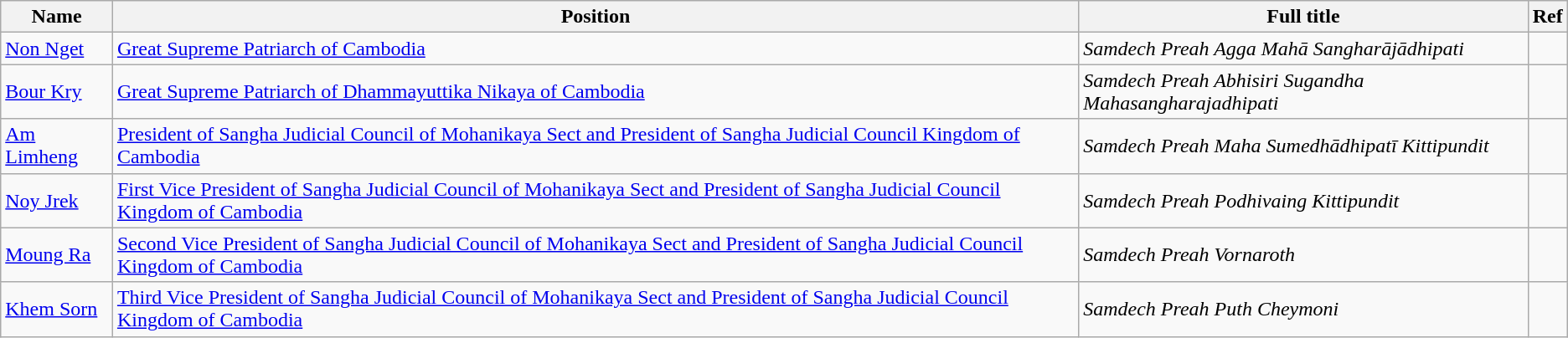<table class="wikitable">
<tr>
<th>Name</th>
<th>Position</th>
<th>Full title</th>
<th>Ref</th>
</tr>
<tr>
<td><a href='#'>Non Nget</a></td>
<td><a href='#'>Great Supreme Patriarch of Cambodia</a></td>
<td><em>Samdech Preah Agga Mahā Sangharājādhipati</em></td>
<td></td>
</tr>
<tr>
<td><a href='#'>Bour Kry</a></td>
<td><a href='#'>Great Supreme Patriarch of Dhammayuttika Nikaya of Cambodia</a></td>
<td><em>Samdech Preah Abhisiri Sugandha Mahasangharajadhipati</em></td>
<td></td>
</tr>
<tr>
<td><a href='#'>Am Limheng</a></td>
<td><a href='#'>President of Sangha Judicial Council of Mohanikaya Sect and President of Sangha Judicial Council Kingdom of Cambodia</a></td>
<td><em>Samdech Preah Maha Sumedhādhipatī Kittipundit</em></td>
<td></td>
</tr>
<tr>
<td><a href='#'>Noy Jrek</a></td>
<td><a href='#'>First Vice President of Sangha Judicial Council of Mohanikaya Sect and President of Sangha Judicial Council Kingdom of Cambodia</a></td>
<td><em>Samdech Preah Podhivaing Kittipundit</em></td>
<td></td>
</tr>
<tr>
<td><a href='#'>Moung Ra</a></td>
<td><a href='#'>Second Vice President of Sangha Judicial Council of Mohanikaya Sect and President of Sangha Judicial Council Kingdom of Cambodia</a></td>
<td><em>Samdech Preah Vornaroth</em></td>
<td></td>
</tr>
<tr>
<td><a href='#'>Khem Sorn</a></td>
<td><a href='#'>Third Vice President of Sangha Judicial Council of Mohanikaya Sect and President of Sangha Judicial Council Kingdom of Cambodia</a></td>
<td><em>Samdech Preah Puth Cheymoni</em></td>
<td></td>
</tr>
</table>
